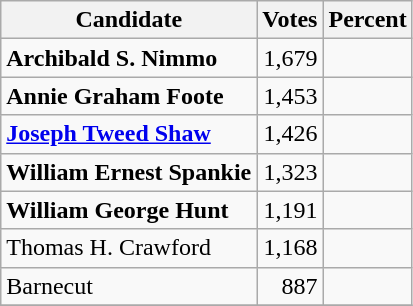<table class="wikitable">
<tr>
<th>Candidate</th>
<th>Votes</th>
<th>Percent</th>
</tr>
<tr>
<td style="font-weight:bold;">Archibald S. Nimmo</td>
<td style="text-align:right;">1,679</td>
<td style="text-align:right;"></td>
</tr>
<tr>
<td style="font-weight:bold;">Annie Graham Foote</td>
<td style="text-align:right;">1,453</td>
<td style="text-align:right;"></td>
</tr>
<tr>
<td style="font-weight:bold;"><a href='#'>Joseph Tweed Shaw</a></td>
<td style="text-align:right;">1,426</td>
<td style="text-align:right;"></td>
</tr>
<tr>
<td style="font-weight:bold;">William Ernest Spankie</td>
<td style="text-align:right;">1,323</td>
<td style="text-align:right;"></td>
</tr>
<tr>
<td style="font-weight:bold;">William George Hunt</td>
<td style="text-align:right;">1,191</td>
<td style="text-align:right;"></td>
</tr>
<tr>
<td>Thomas H. Crawford</td>
<td style="text-align:right;">1,168</td>
<td style="text-align:right;"></td>
</tr>
<tr>
<td>Barnecut</td>
<td style="text-align:right;">887</td>
<td style="text-align:right;"></td>
</tr>
<tr>
</tr>
</table>
